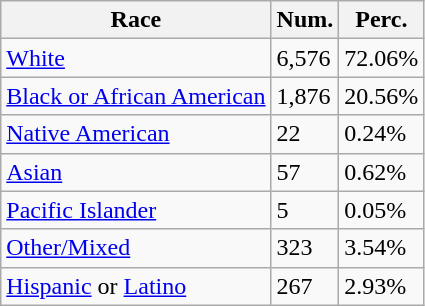<table class="wikitable">
<tr>
<th>Race</th>
<th>Num.</th>
<th>Perc.</th>
</tr>
<tr>
<td><a href='#'>White</a></td>
<td>6,576</td>
<td>72.06%</td>
</tr>
<tr>
<td><a href='#'>Black or African American</a></td>
<td>1,876</td>
<td>20.56%</td>
</tr>
<tr>
<td><a href='#'>Native American</a></td>
<td>22</td>
<td>0.24%</td>
</tr>
<tr>
<td><a href='#'>Asian</a></td>
<td>57</td>
<td>0.62%</td>
</tr>
<tr>
<td><a href='#'>Pacific Islander</a></td>
<td>5</td>
<td>0.05%</td>
</tr>
<tr>
<td><a href='#'>Other/Mixed</a></td>
<td>323</td>
<td>3.54%</td>
</tr>
<tr>
<td><a href='#'>Hispanic</a> or <a href='#'>Latino</a></td>
<td>267</td>
<td>2.93%</td>
</tr>
</table>
